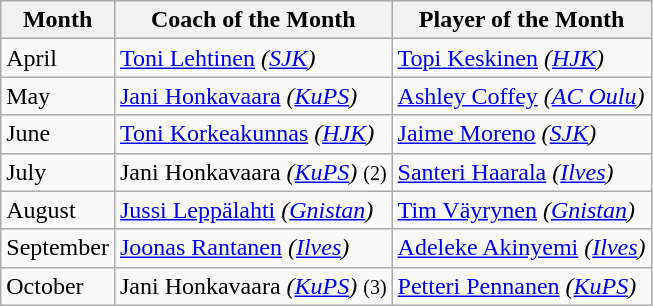<table class="wikitable">
<tr>
<th>Month</th>
<th>Coach of the Month</th>
<th>Player of the Month</th>
</tr>
<tr>
<td>April</td>
<td> <a href='#'>Toni Lehtinen</a> <em>(<a href='#'>SJK</a>)</em></td>
<td> <a href='#'>Topi Keskinen</a> <em>(<a href='#'>HJK</a>)</em></td>
</tr>
<tr>
<td>May</td>
<td> <a href='#'>Jani Honkavaara</a> <em>(<a href='#'>KuPS</a>)</em></td>
<td> <a href='#'>Ashley Coffey</a> <em>(<a href='#'>AC Oulu</a>)</em></td>
</tr>
<tr>
<td>June</td>
<td> <a href='#'>Toni Korkeakunnas</a> <em>(<a href='#'>HJK</a>)</em></td>
<td> <a href='#'>Jaime Moreno</a> <em>(<a href='#'>SJK</a>)</em></td>
</tr>
<tr>
<td>July</td>
<td> Jani Honkavaara <em>(<a href='#'>KuPS</a>)</em> <small>(2)</small></td>
<td> <a href='#'>Santeri Haarala</a> <em>(<a href='#'>Ilves</a>)</em></td>
</tr>
<tr>
<td>August</td>
<td> <a href='#'>Jussi Leppälahti</a> <em>(<a href='#'>Gnistan</a>)</em></td>
<td> <a href='#'>Tim Väyrynen</a> <em>(<a href='#'>Gnistan</a>)</em></td>
</tr>
<tr>
<td>September</td>
<td> <a href='#'>Joonas Rantanen</a> <em>(<a href='#'>Ilves</a>)</em></td>
<td> <a href='#'>Adeleke Akinyemi</a> <em>(<a href='#'>Ilves</a>)</em></td>
</tr>
<tr>
<td>October</td>
<td> Jani Honkavaara <em>(<a href='#'>KuPS</a>)</em> <small>(3)</small></td>
<td> <a href='#'>Petteri Pennanen</a> <em>(<a href='#'>KuPS</a>)</em></td>
</tr>
</table>
